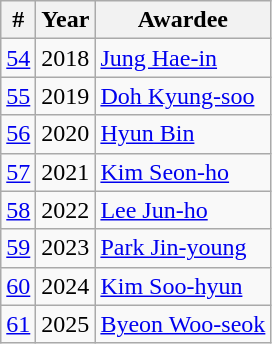<table class="wikitable">
<tr>
<th>#</th>
<th>Year</th>
<th>Awardee</th>
</tr>
<tr>
<td><a href='#'>54</a></td>
<td>2018</td>
<td><a href='#'>Jung Hae-in</a></td>
</tr>
<tr>
<td><a href='#'>55</a></td>
<td>2019</td>
<td><a href='#'>Doh Kyung-soo</a></td>
</tr>
<tr>
<td><a href='#'>56</a></td>
<td>2020</td>
<td><a href='#'>Hyun Bin</a></td>
</tr>
<tr>
<td><a href='#'>57</a></td>
<td>2021</td>
<td><a href='#'>Kim Seon-ho</a></td>
</tr>
<tr>
<td><a href='#'>58</a></td>
<td>2022</td>
<td><a href='#'>Lee Jun-ho</a></td>
</tr>
<tr>
<td><a href='#'>59</a></td>
<td>2023</td>
<td><a href='#'>Park Jin-young</a></td>
</tr>
<tr>
<td><a href='#'>60</a></td>
<td>2024</td>
<td><a href='#'>Kim Soo-hyun</a></td>
</tr>
<tr>
<td><a href='#'>61</a></td>
<td>2025</td>
<td><a href='#'>Byeon Woo-seok</a></td>
</tr>
</table>
